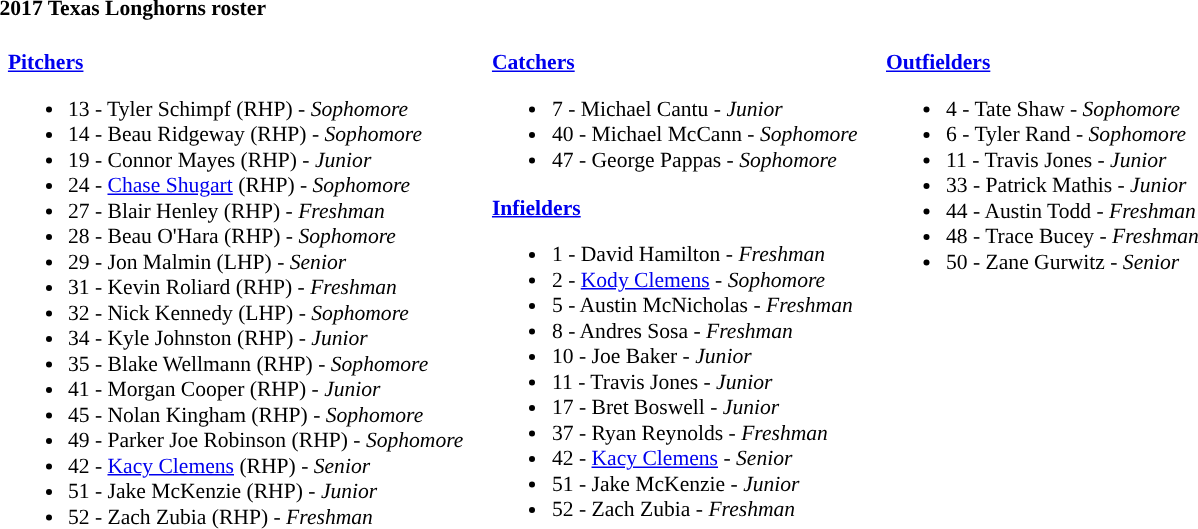<table class="toccolours" style="border-collapse:collapse; font-size:90%;">
<tr>
<td colspan="7"><strong>2017 Texas Longhorns roster</strong></td>
</tr>
<tr>
<td width="03"> </td>
<td valign="top"><br><strong><a href='#'>Pitchers</a></strong><ul><li>13 - Tyler Schimpf (RHP) - <em> Sophomore</em></li><li>14 - Beau Ridgeway (RHP) - <em>Sophomore</em></li><li>19 - Connor Mayes (RHP) - <em>Junior</em></li><li>24 - <a href='#'>Chase Shugart</a> (RHP) - <em>Sophomore</em></li><li>27 - Blair Henley (RHP) - <em>Freshman</em></li><li>28 - Beau O'Hara (RHP) - <em>Sophomore</em></li><li>29 - Jon Malmin (LHP) - <em>Senior</em></li><li>31 - Kevin Roliard (RHP) - <em>Freshman</em></li><li>32 - Nick Kennedy (LHP) - <em>Sophomore</em></li><li>34 - Kyle Johnston (RHP) - <em>Junior</em></li><li>35 - Blake Wellmann (RHP) - <em>Sophomore</em></li><li>41 - Morgan Cooper (RHP) - <em> Junior</em></li><li>45 - Nolan Kingham (RHP) - <em>Sophomore</em></li><li>49 - Parker Joe Robinson (RHP) - <em> Sophomore</em></li><li>42 - <a href='#'>Kacy Clemens</a> (RHP) - <em>Senior</em></li><li>51 - Jake McKenzie (RHP) - <em>Junior</em></li><li>52 - Zach Zubia (RHP) - <em>Freshman</em></li></ul></td>
<td width="15"> </td>
<td valign="top"><br><strong><a href='#'>Catchers</a></strong><ul><li>7 - Michael Cantu - <em>Junior</em></li><li>40 - Michael McCann - <em> Sophomore</em></li><li>47 - George Pappas - <em> Sophomore</em></li></ul><strong><a href='#'>Infielders</a></strong><ul><li>1 - David Hamilton - <em>Freshman</em></li><li>2 - <a href='#'>Kody Clemens</a> - <em>Sophomore</em></li><li>5 - Austin McNicholas - <em>Freshman</em></li><li>8 - Andres Sosa - <em>Freshman</em></li><li>10 - Joe Baker - <em>Junior</em></li><li>11 - Travis Jones - <em>Junior</em></li><li>17 - Bret Boswell - <em> Junior</em></li><li>37 - Ryan Reynolds - <em>Freshman</em></li><li>42 - <a href='#'>Kacy Clemens</a> - <em>Senior</em></li><li>51 - Jake McKenzie - <em>Junior</em></li><li>52 - Zach Zubia - <em>Freshman</em></li></ul></td>
<td width="15"> </td>
<td valign="top"><br><strong><a href='#'>Outfielders</a></strong><ul><li>4 - Tate Shaw - <em> Sophomore</em></li><li>6 - Tyler Rand - <em>Sophomore</em></li><li>11 - Travis Jones - <em>Junior</em></li><li>33 - Patrick Mathis - <em>Junior</em></li><li>44 - Austin Todd - <em>Freshman</em></li><li>48 - Trace Bucey - <em>Freshman</em></li><li>50 - Zane Gurwitz - <em>Senior</em></li></ul></td>
<td width="25"> </td>
</tr>
</table>
